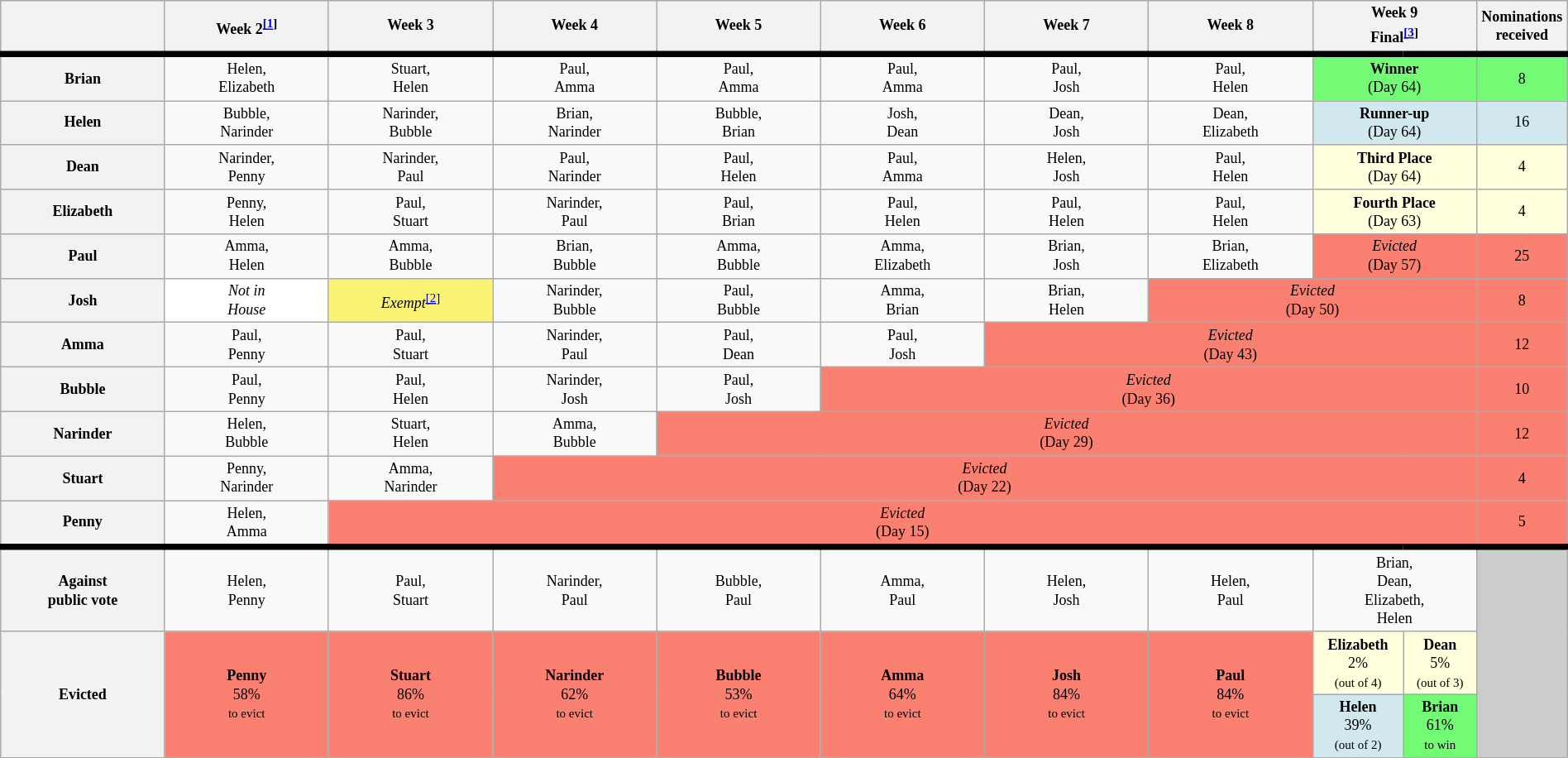<table class="wikitable" style="text-align:center; width:100%; font-size:9pt; line-height:15px;">
<tr>
<th style="width:9%"></th>
<th style="width:9%">Week 2<sup><a href='#'>[1</a>]</sup></th>
<th style="width:9%">Week 3</th>
<th style="width:9%">Week 4</th>
<th style="width:9%">Week 5</th>
<th style="width:9%">Week 6</th>
<th style="width:9%">Week 7</th>
<th style="width:9%">Week 8</th>
<th style="width:9%" colspan="2">Week 9<br>Final<sup><a href='#'>[3</a>]</sup></th>
<th style="width:1%">Nominations<br>received</th>
</tr>
<tr style="border-top:5px solid">
<th>Brian</th>
<td>Helen,<br>Elizabeth</td>
<td>Stuart,<br>Helen</td>
<td>Paul,<br>Amma</td>
<td>Paul,<br>Amma</td>
<td>Paul,<br>Amma</td>
<td>Paul,<br>Josh</td>
<td>Paul,<br>Helen</td>
<td colspan="2" style="background:#73FB76"><strong>Winner</strong><br>(Day 64)</td>
<td style="background:#73FB76">8</td>
</tr>
<tr>
<th>Helen</th>
<td>Bubble,<br>Narinder</td>
<td>Narinder,<br>Bubble</td>
<td>Brian,<br>Narinder</td>
<td>Bubble,<br>Brian</td>
<td>Josh,<br>Dean</td>
<td>Dean,<br>Josh</td>
<td>Dean,<br>Elizabeth</td>
<td colspan="2" style="background:#D1E8EF"><strong>Runner-up</strong><br>(Day 64)</td>
<td style="background:#D1E8EF">16</td>
</tr>
<tr>
<th>Dean</th>
<td>Narinder,<br>Penny</td>
<td>Narinder,<br>Paul</td>
<td>Paul,<br>Narinder</td>
<td>Paul,<br>Helen</td>
<td>Paul,<br>Amma</td>
<td>Helen,<br>Josh</td>
<td>Paul,<br>Helen</td>
<td colspan="2" style="background:#ffffdd"><strong>Third Place</strong><br>(Day 64)</td>
<td style="background:#ffffdd">4</td>
</tr>
<tr>
<th>Elizabeth</th>
<td>Penny,<br>Helen</td>
<td>Paul,<br>Stuart</td>
<td>Narinder,<br>Paul</td>
<td>Paul,<br>Brian</td>
<td>Paul,<br>Helen</td>
<td>Paul,<br>Helen</td>
<td>Paul,<br>Helen</td>
<td colspan="2" style="background:#ffffdd"><strong>Fourth Place</strong><br>(Day 63)</td>
<td style="background:#ffffdd">4</td>
</tr>
<tr>
<th>Paul</th>
<td>Amma,<br>Helen</td>
<td>Amma,<br>Bubble</td>
<td>Brian,<br>Bubble</td>
<td>Amma,<br>Bubble</td>
<td>Amma,<br>Elizabeth</td>
<td>Brian,<br>Josh</td>
<td>Brian,<br>Elizabeth</td>
<td style="background:#FA8072" colspan="2"><em>Evicted</em><br>(Day 57)</td>
<td style="background:#FA8072">25</td>
</tr>
<tr>
<th>Josh</th>
<td style="background:#fff" colspan="1"><em>Not in<br>House</em></td>
<td style="background:#FBF373"><em>Exempt</em><sup><a href='#'>[2</a>]</sup></td>
<td>Narinder,<br>Bubble</td>
<td>Paul,<br>Bubble</td>
<td>Amma,<br>Brian</td>
<td>Brian,<br>Helen</td>
<td style="background:#fa8072" colspan="3"><em>Evicted</em><br>(Day 50)</td>
<td style="background:#FA8072">8</td>
</tr>
<tr>
<th>Amma</th>
<td>Paul,<br>Penny</td>
<td>Paul,<br>Stuart</td>
<td>Narinder,<br>Paul</td>
<td>Paul,<br>Dean</td>
<td>Paul,<br>Josh</td>
<td style="background:#FA8072" colspan="4"><em>Evicted</em><br>(Day 43)</td>
<td style="background:#FA8072">12</td>
</tr>
<tr>
<th>Bubble</th>
<td>Paul,<br>Penny</td>
<td>Paul,<br>Helen</td>
<td>Narinder,<br>Josh</td>
<td>Paul,<br>Josh</td>
<td style="background:#FA8072" colspan="5"><em>Evicted</em><br>(Day 36)</td>
<td style="background:#FA8072">10</td>
</tr>
<tr>
<th>Narinder</th>
<td>Helen,<br>Bubble</td>
<td>Stuart,<br>Helen</td>
<td>Amma,<br>Bubble</td>
<td style="background:#FA8072" colspan="6"><em>Evicted</em><br>(Day 29)</td>
<td style="background:#FA8072">12</td>
</tr>
<tr>
<th>Stuart</th>
<td>Penny,<br>Narinder</td>
<td>Amma,<br>Narinder</td>
<td style="background:#FA8072" colspan="7"><em>Evicted</em><br>(Day 22)</td>
<td style="background:#FA8072">4</td>
</tr>
<tr>
<th>Penny</th>
<td>Helen,<br>Amma</td>
<td style="background:#FA8072" colspan="8"><em>Evicted</em><br>(Day 15)</td>
<td style="background:#FA8072">5</td>
</tr>
<tr style="border-top:5px solid">
<th>Against<br>public vote</th>
<td>Helen,<br>Penny</td>
<td>Paul,<br>Stuart</td>
<td>Narinder,<br>Paul</td>
<td>Bubble,<br>Paul</td>
<td>Amma,<br>Paul</td>
<td>Helen,<br>Josh</td>
<td>Helen,<br>Paul</td>
<td colspan="2">Brian,<br>Dean,<br>Elizabeth,<br>Helen</td>
<td style="background:#ccc" rowspan="5"></td>
</tr>
<tr>
<th rowspan="2">Evicted</th>
<td style="background:#FA8072" rowspan="2"><strong>Penny</strong><br>58%<br><small>to evict</small></td>
<td style="background:#FA8072" rowspan="2"><strong>Stuart</strong><br>86%<br><small>to evict</small></td>
<td style="background:#FA8072" rowspan="2"><strong>Narinder</strong><br>62%<br><small>to evict</small></td>
<td style="background:#FA8072" rowspan="2"><strong>Bubble</strong><br>53%<br><small>to evict</small></td>
<td style="background:#FA8072" rowspan="2"><strong>Amma</strong><br>64%<br><small>to evict</small></td>
<td style="background:#FA8072" rowspan="2"><strong>Josh</strong><br>84%<br><small>to evict</small></td>
<td style="background:#FA8072" rowspan="2"><strong>Paul</strong><br>84%<br><small>to evict</small></td>
<td nowrap style="background:#ffffdd"><strong>Elizabeth</strong><br>2%<br><small>(out of 4)</small></td>
<td nowrap style="background:#ffffdd"><strong>Dean</strong><br>5%<br><small>(out of 3)</small></td>
</tr>
<tr>
<td style="background:#D1E8EF"><strong>Helen</strong><br>39%<br><small>(out of 2)</small></td>
<td style="background:#73FB76"><strong>Brian</strong><br>61%<br><small>to win</small></td>
</tr>
</table>
